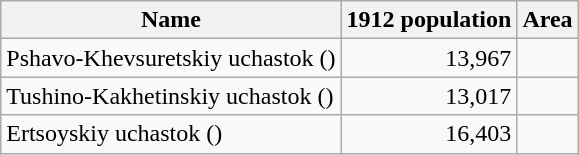<table class="wikitable sortable">
<tr>
<th>Name</th>
<th>1912 population</th>
<th>Area</th>
</tr>
<tr>
<td>Pshavo-Khevsuretskiy uchastok ()</td>
<td align="right">13,967</td>
<td></td>
</tr>
<tr>
<td>Tushino-Kakhetinskiy uchastok ()</td>
<td align="right">13,017</td>
<td></td>
</tr>
<tr>
<td>Ertsoyskiy uchastok ()</td>
<td align="right">16,403</td>
<td></td>
</tr>
</table>
